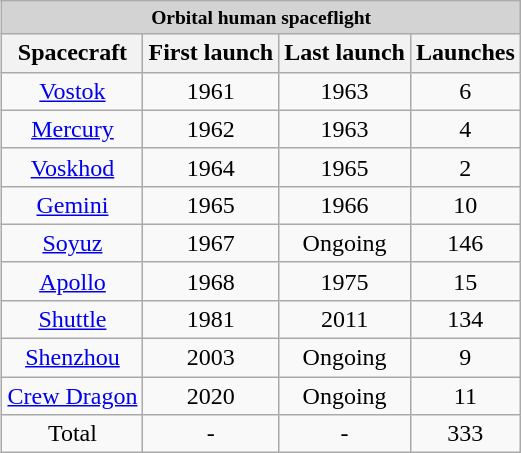<table class=wikitable style="text-align:center; float:right; margin:2px">
<tr bgcolor="lightgrey" style="font-size: small;">
<td colspan="12" style="text-align:center;"><strong>Orbital human spaceflight</strong></td>
</tr>
<tr>
<th>Spacecraft</th>
<th>First launch</th>
<th>Last launch</th>
<th>Launches </th>
</tr>
<tr>
<td><a href='#'>Vostok</a></td>
<td>1961</td>
<td>1963</td>
<td>6 </td>
</tr>
<tr>
<td><a href='#'>Mercury</a></td>
<td>1962</td>
<td>1963</td>
<td>4 </td>
</tr>
<tr>
<td><a href='#'>Voskhod</a></td>
<td>1964</td>
<td>1965</td>
<td>2 </td>
</tr>
<tr>
<td><a href='#'>Gemini</a></td>
<td>1965</td>
<td>1966</td>
<td>10 </td>
</tr>
<tr>
<td><a href='#'>Soyuz</a></td>
<td>1967</td>
<td>Ongoing</td>
<td>146</td>
</tr>
<tr>
<td><a href='#'>Apollo</a></td>
<td>1968</td>
<td>1975</td>
<td>15 </td>
</tr>
<tr>
<td><a href='#'>Shuttle</a></td>
<td>1981</td>
<td>2011</td>
<td>134 </td>
</tr>
<tr>
<td><a href='#'>Shenzhou</a></td>
<td>2003</td>
<td>Ongoing</td>
<td>9</td>
</tr>
<tr>
<td><a href='#'>Crew Dragon</a></td>
<td>2020</td>
<td>Ongoing</td>
<td>11</td>
</tr>
<tr>
<td>Total</td>
<td>-</td>
<td>-</td>
<td>333</td>
</tr>
</table>
